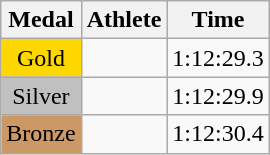<table class="wikitable">
<tr>
<th>Medal</th>
<th>Athlete</th>
<th>Time</th>
</tr>
<tr>
<td style="text-align:center;background-color:gold;">Gold</td>
<td></td>
<td>1:12:29.3</td>
</tr>
<tr>
<td style="text-align:center;background-color:silver;">Silver</td>
<td></td>
<td>1:12:29.9</td>
</tr>
<tr>
<td style="text-align:center;background-color:#CC9966;">Bronze</td>
<td></td>
<td>1:12:30.4</td>
</tr>
</table>
